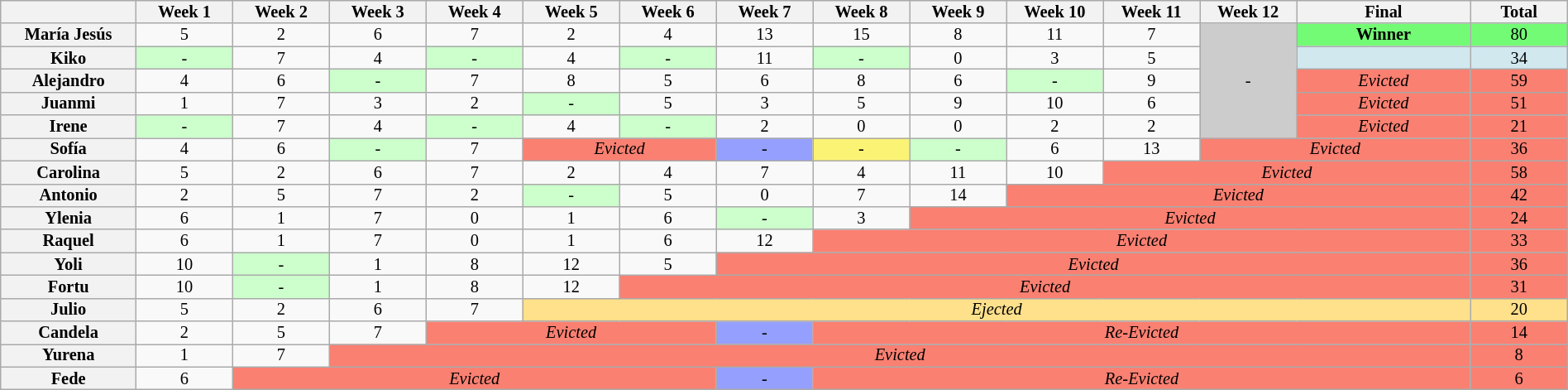<table class="wikitable" style="width:100%; text-align:center; font-size:85%; line-height:12px">
<tr>
<th style="width:7%"></th>
<th style="width:5%">Week 1</th>
<th style="width:5%">Week 2</th>
<th style="width:5%">Week 3</th>
<th style="width:5%">Week 4</th>
<th style="width:5%">Week 5</th>
<th style="width:5%">Week 6</th>
<th style="width:5%">Week 7</th>
<th style="width:5%">Week 8</th>
<th style="width:5%">Week 9</th>
<th style="width:5%">Week 10</th>
<th style="width:5%">Week 11</th>
<th style="width:5%">Week 12</th>
<th style="width:9%" colspan="2">Final</th>
<th style="width:5%">Total</th>
</tr>
<tr>
<th>María Jesús</th>
<td>5</td>
<td>2</td>
<td>6</td>
<td>7</td>
<td>2</td>
<td>4</td>
<td>13</td>
<td>15</td>
<td>8</td>
<td>11</td>
<td>7</td>
<td colspan="2" rowspan="5" style="background:#CCCCCC">-</td>
<td style="background:#73FB76"><strong>Winner</strong></td>
<td style="background:#73FB76">80</td>
</tr>
<tr>
<th>Kiko</th>
<td style="background:#cfc">-</td>
<td>7</td>
<td>4</td>
<td style="background:#cfc">-</td>
<td>4</td>
<td style="background:#cfc">-</td>
<td>11</td>
<td style="background:#cfc">-</td>
<td>0</td>
<td>3</td>
<td>5</td>
<td style="background:#D1E8EF"><strong></strong></td>
<td style="background:#D1E8EF">34</td>
</tr>
<tr>
<th>Alejandro</th>
<td>4</td>
<td>6</td>
<td style="background:#cfc">-</td>
<td>7</td>
<td>8</td>
<td>5</td>
<td>6</td>
<td>8</td>
<td>6</td>
<td style="background:#cfc">-</td>
<td>9</td>
<td style="background:#FA8072"><em>Evicted</em></td>
<td style="background:#FA8072">59</td>
</tr>
<tr>
<th>Juanmi</th>
<td>1</td>
<td>7</td>
<td>3</td>
<td>2</td>
<td style="background:#cfc">-</td>
<td>5</td>
<td>3</td>
<td>5</td>
<td>9</td>
<td>10</td>
<td>6</td>
<td style="background:#FA8072"><em>Evicted</em></td>
<td style="background:#FA8072">51</td>
</tr>
<tr>
<th>Irene</th>
<td style="background:#cfc">-</td>
<td>7</td>
<td>4</td>
<td style="background:#cfc">-</td>
<td>4</td>
<td style="background:#cfc">-</td>
<td>2</td>
<td>0</td>
<td>0</td>
<td>2</td>
<td>2</td>
<td style="background:#FA8072"><em>Evicted</em></td>
<td style="background:#FA8072">21</td>
</tr>
<tr>
<th>Sofía</th>
<td>4</td>
<td>6</td>
<td style="background:#cfc">-</td>
<td>7</td>
<td colspan="2" style="background:#FA8072"><em>Evicted</em></td>
<td style="background:#959FFD">-</td>
<td style="background:#FBF373">-</td>
<td style="background:#cfc">-</td>
<td>6</td>
<td>13</td>
<td colspan="3" style="background:#FA8072"><em>Evicted</em></td>
<td style="background:#FA8072">36</td>
</tr>
<tr>
<th>Carolina</th>
<td>5</td>
<td>2</td>
<td>6</td>
<td>7</td>
<td>2</td>
<td>4</td>
<td>7</td>
<td>4</td>
<td>11</td>
<td>10</td>
<td colspan="4" style="background:#FA8072"><em>Evicted</em></td>
<td style="background:#FA8072">58</td>
</tr>
<tr>
<th>Antonio</th>
<td>2</td>
<td>5</td>
<td>7</td>
<td>2</td>
<td style="background:#cfc">-</td>
<td>5</td>
<td>0</td>
<td>7</td>
<td>14</td>
<td colspan="5" style="background:#FA8072"><em>Evicted</em></td>
<td style="background:#FA8072">42</td>
</tr>
<tr>
<th>Ylenia</th>
<td>6</td>
<td>1</td>
<td>7</td>
<td>0</td>
<td>1</td>
<td>6</td>
<td style="background:#cfc">-</td>
<td>3</td>
<td colspan="6" style="background:#FA8072"><em>Evicted</em></td>
<td style="background:#FA8072">24</td>
</tr>
<tr>
<th>Raquel</th>
<td>6</td>
<td>1</td>
<td>7</td>
<td>0</td>
<td>1</td>
<td>6</td>
<td>12</td>
<td colspan="7" style="background:#FA8072"><em>Evicted</em></td>
<td style="background:#FA8072">33</td>
</tr>
<tr>
<th>Yoli</th>
<td>10</td>
<td style="background:#cfc">-</td>
<td>1</td>
<td>8</td>
<td>12</td>
<td>5</td>
<td colspan="8" style="background:#FA8072"><em>Evicted</em></td>
<td style="background:#FA8072">36</td>
</tr>
<tr>
<th>Fortu</th>
<td>10</td>
<td style="background:#cfc">-</td>
<td>1</td>
<td>8</td>
<td>12</td>
<td colspan="9" style="background:#FA8072"><em>Evicted</em></td>
<td style="background:#FA8072">31</td>
</tr>
<tr>
<th>Julio</th>
<td>5</td>
<td>2</td>
<td>6</td>
<td>7</td>
<td colspan="10" style="background:#FFE08B"><em>Ejected</em></td>
<td style="background:#FFE08B">20</td>
</tr>
<tr>
<th>Candela</th>
<td>2</td>
<td>5</td>
<td>7</td>
<td colspan="3" style="background:#FA8072"><em>Evicted</em></td>
<td style="background:#959FFD">-</td>
<td colspan="7" style="background:#FA8072"><em>Re-Evicted</em></td>
<td style="background:#FA8072">14</td>
</tr>
<tr>
<th>Yurena</th>
<td>1</td>
<td>7</td>
<td colspan="12" style="background:#FA8072"><em>Evicted</em></td>
<td style="background:#FA8072">8</td>
</tr>
<tr>
<th>Fede</th>
<td>6</td>
<td colspan="5" style="background:#FA8072"><em>Evicted</em></td>
<td style="background:#959FFD">-</td>
<td colspan="7" style="background:#FA8072"><em>Re-Evicted</em></td>
<td style="background:#FA8072">6</td>
</tr>
</table>
